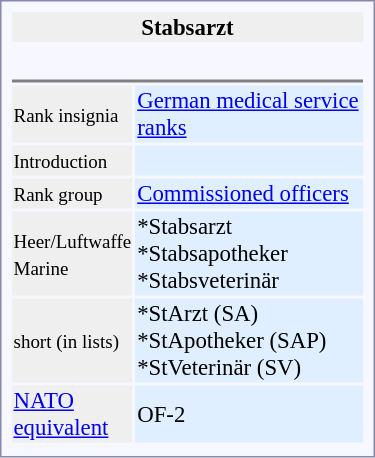<table style="border:1px solid #8888aa; background-color:#f7f8ff; padding:5px; font-size:95%; margin: 0px 12px 12px 0px; float:right; width:250px">
<tr ---->
<td bgcolor="#efefef" colspan=2 align="center"> <strong>Stabsarzt</strong></td>
</tr>
<tr ---->
<td align="center" colspan=2 style="border-bottom:2px solid gray;font-size:smaller"><br><table align="center">
<tr>
<td></td>
<td></td>
</tr>
</table>
</td>
</tr>
<tr ---->
<td bgcolor="#efefef"><small>Rank insignia</small></td>
<td bgcolor="#dfefff"><a href='#'>German medical service ranks</a></td>
</tr>
<tr ---->
<td bgcolor="#efefef"><small>Introduction</small></td>
<td bgcolor="#dfefff"></td>
</tr>
<tr ---->
<td bgcolor="#efefef"><small>Rank group</small></td>
<td bgcolor="#dfefff"><a href='#'>Commissioned officers</a></td>
</tr>
<tr ---->
<td bgcolor="#efefef"><small>Heer/Luftwaffe<br>Marine</small></td>
<td bgcolor="#dfefff">*Stabsarzt<br>*Stabsapotheker <br>*Stabsveterinär<br></td>
</tr>
<tr ---->
<td bgcolor="#efefef"><small>short (in lists)</small></td>
<td bgcolor="#dfefff">*StArzt (SA)<br>*StApotheker (SAP)<br>*StVeterinär (SV)</td>
</tr>
<tr ---->
<td bgcolor="#efefef"><a href='#'>NATO<br>equivalent</a></td>
<td bgcolor="#dfefff">OF-2</td>
</tr>
<tr ---->
</tr>
</table>
